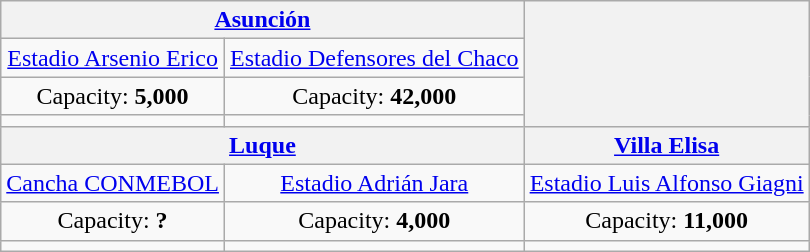<table class="wikitable floatright" style="text-align:center">
<tr>
<th colspan=2><a href='#'>Asunción</a></th>
<th rowspan=4><br></th>
</tr>
<tr>
<td><a href='#'>Estadio Arsenio Erico</a></td>
<td><a href='#'>Estadio Defensores del Chaco</a></td>
</tr>
<tr>
<td>Capacity: <strong>5,000</strong></td>
<td>Capacity: <strong>42,000</strong></td>
</tr>
<tr>
<td></td>
<td></td>
</tr>
<tr>
<th colspan=2><a href='#'>Luque</a></th>
<th><a href='#'>Villa Elisa</a></th>
</tr>
<tr>
<td><a href='#'>Cancha CONMEBOL</a></td>
<td><a href='#'>Estadio Adrián Jara</a></td>
<td><a href='#'>Estadio Luis Alfonso Giagni</a></td>
</tr>
<tr>
<td>Capacity: <strong>?</strong></td>
<td>Capacity: <strong>4,000</strong></td>
<td>Capacity: <strong>11,000</strong></td>
</tr>
<tr>
<td></td>
<td></td>
<td></td>
</tr>
</table>
